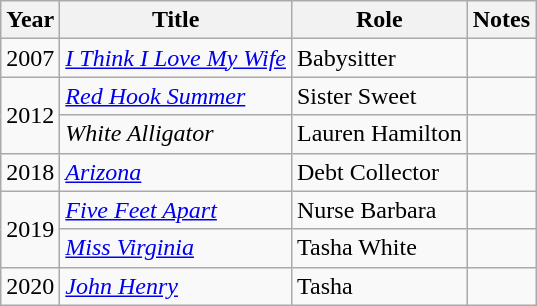<table class="wikitable sortable">
<tr>
<th scope="col">Year</th>
<th scope="col">Title</th>
<th scope="col">Role</th>
<th scope="col" class="unsortable">Notes</th>
</tr>
<tr>
<td>2007</td>
<td><em><a href='#'>I Think I Love My Wife</a></em></td>
<td>Babysitter</td>
<td></td>
</tr>
<tr>
<td rowspan="2">2012</td>
<td><em><a href='#'>Red Hook Summer</a></em></td>
<td>Sister Sweet</td>
<td></td>
</tr>
<tr>
<td><em>White Alligator</em></td>
<td>Lauren Hamilton</td>
<td></td>
</tr>
<tr>
<td>2018</td>
<td><em><a href='#'>Arizona</a></em></td>
<td>Debt Collector</td>
<td></td>
</tr>
<tr>
<td rowspan="2">2019</td>
<td><em><a href='#'>Five Feet Apart</a></em></td>
<td>Nurse Barbara</td>
<td></td>
</tr>
<tr>
<td><em><a href='#'>Miss Virginia</a></em></td>
<td>Tasha White</td>
<td></td>
</tr>
<tr>
<td>2020</td>
<td><em><a href='#'>John Henry</a></em></td>
<td>Tasha</td>
<td></td>
</tr>
</table>
